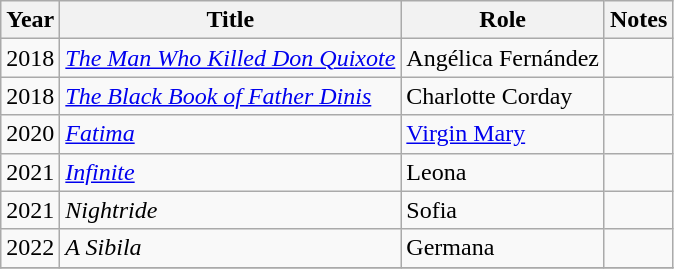<table class="wikitable sortable">
<tr>
<th>Year</th>
<th>Title</th>
<th>Role</th>
<th class="unsortable">Notes</th>
</tr>
<tr>
<td>2018</td>
<td><em><a href='#'>The Man Who Killed Don Quixote</a></em></td>
<td>Angélica Fernández</td>
<td></td>
</tr>
<tr>
<td>2018</td>
<td><em><a href='#'>The Black Book of Father Dinis</a></em></td>
<td>Charlotte Corday</td>
<td></td>
</tr>
<tr>
<td>2020</td>
<td><em><a href='#'>Fatima</a></em></td>
<td><a href='#'>Virgin Mary</a></td>
<td></td>
</tr>
<tr>
<td>2021</td>
<td><em><a href='#'>Infinite</a></em></td>
<td>Leona</td>
<td></td>
</tr>
<tr>
<td>2021</td>
<td><em>Nightride</em></td>
<td>Sofia</td>
<td></td>
</tr>
<tr>
<td>2022</td>
<td><em>A Sibila</em></td>
<td>Germana</td>
<td></td>
</tr>
<tr>
</tr>
</table>
